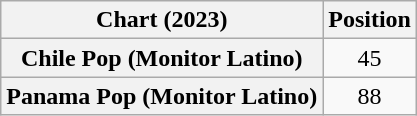<table class="wikitable plainrowheaders sortable" style="text-align:center">
<tr>
<th scope="col">Chart (2023)</th>
<th scope="col">Position</th>
</tr>
<tr>
<th scope="row">Chile Pop (Monitor Latino)</th>
<td>45</td>
</tr>
<tr>
<th scope="row">Panama Pop (Monitor Latino)</th>
<td>88</td>
</tr>
</table>
